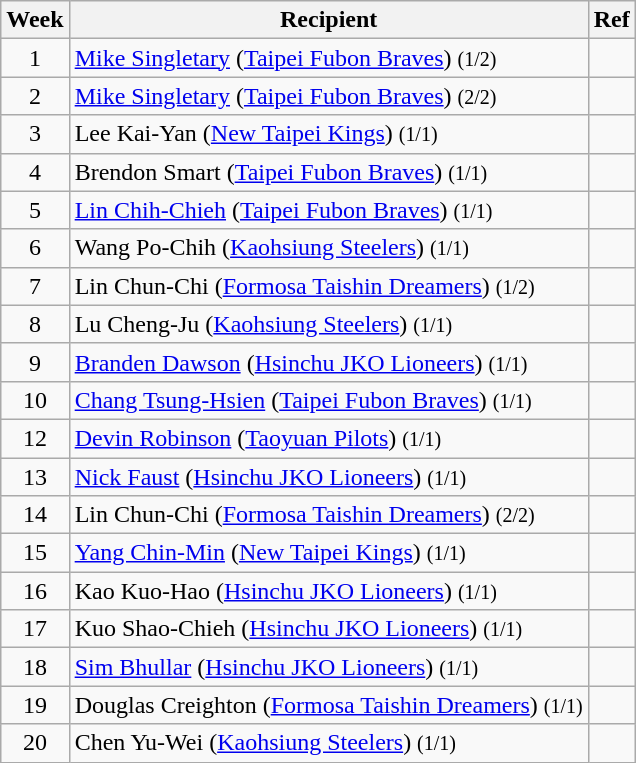<table class="wikitable sortable" style="text-align:left;">
<tr>
<th>Week</th>
<th>Recipient</th>
<th class=unsortable>Ref</th>
</tr>
<tr>
<td style="text-align:center;">1</td>
<td><a href='#'>Mike Singletary</a> (<a href='#'>Taipei Fubon Braves</a>) <small>(1/2)</small></td>
<td style="text-align:center;"></td>
</tr>
<tr>
<td style="text-align:center;">2</td>
<td><a href='#'>Mike Singletary</a> (<a href='#'>Taipei Fubon Braves</a>) <small>(2/2)</small></td>
<td style="text-align:center;"></td>
</tr>
<tr>
<td style="text-align:center;">3</td>
<td>Lee Kai-Yan (<a href='#'>New Taipei Kings</a>) <small>(1/1)</small></td>
<td style="text-align:center;"></td>
</tr>
<tr>
<td style="text-align:center;">4</td>
<td>Brendon Smart (<a href='#'>Taipei Fubon Braves</a>) <small>(1/1)</small></td>
<td style="text-align:center;"></td>
</tr>
<tr>
<td style="text-align:center;">5</td>
<td><a href='#'>Lin Chih-Chieh</a> (<a href='#'>Taipei Fubon Braves</a>) <small>(1/1)</small></td>
<td style="text-align:center;"></td>
</tr>
<tr>
<td style="text-align:center;">6</td>
<td>Wang Po-Chih (<a href='#'>Kaohsiung Steelers</a>) <small>(1/1)</small></td>
<td style="text-align:center;"></td>
</tr>
<tr>
<td style="text-align:center;">7</td>
<td>Lin Chun-Chi (<a href='#'>Formosa Taishin Dreamers</a>) <small>(1/2)</small></td>
<td style="text-align:center;"></td>
</tr>
<tr>
<td style="text-align:center;">8</td>
<td>Lu Cheng-Ju (<a href='#'>Kaohsiung Steelers</a>) <small>(1/1)</small></td>
<td style="text-align:center;"></td>
</tr>
<tr>
<td style="text-align:center;">9</td>
<td><a href='#'>Branden Dawson</a> (<a href='#'>Hsinchu JKO Lioneers</a>) <small>(1/1)</small></td>
<td style="text-align:center;"></td>
</tr>
<tr>
<td style="text-align:center;">10</td>
<td><a href='#'>Chang Tsung-Hsien</a> (<a href='#'>Taipei Fubon Braves</a>) <small>(1/1)</small></td>
<td style="text-align:center;"></td>
</tr>
<tr>
<td style="text-align:center;">12</td>
<td><a href='#'>Devin Robinson</a> (<a href='#'>Taoyuan Pilots</a>) <small>(1/1)</small></td>
<td style="text-align:center;"></td>
</tr>
<tr>
<td style="text-align:center;">13</td>
<td><a href='#'>Nick Faust</a> (<a href='#'>Hsinchu JKO Lioneers</a>) <small>(1/1)</small></td>
<td style="text-align:center;"></td>
</tr>
<tr>
<td style="text-align:center;">14</td>
<td>Lin Chun-Chi (<a href='#'>Formosa Taishin Dreamers</a>) <small>(2/2)</small></td>
<td style="text-align:center;"></td>
</tr>
<tr>
<td style="text-align:center;">15</td>
<td><a href='#'>Yang Chin-Min</a> (<a href='#'>New Taipei Kings</a>) <small>(1/1)</small></td>
<td style="text-align:center;"></td>
</tr>
<tr>
<td style="text-align:center;">16</td>
<td>Kao Kuo-Hao (<a href='#'>Hsinchu JKO Lioneers</a>) <small>(1/1)</small></td>
<td style="text-align:center;"></td>
</tr>
<tr>
<td style="text-align:center;">17</td>
<td>Kuo Shao-Chieh (<a href='#'>Hsinchu JKO Lioneers</a>) <small>(1/1)</small></td>
<td style="text-align:center;"></td>
</tr>
<tr>
<td style="text-align:center;">18</td>
<td><a href='#'>Sim Bhullar</a> (<a href='#'>Hsinchu JKO Lioneers</a>) <small>(1/1)</small></td>
<td style="text-align:center;"></td>
</tr>
<tr>
<td style="text-align:center;">19</td>
<td>Douglas Creighton (<a href='#'>Formosa Taishin Dreamers</a>) <small>(1/1)</small></td>
<td style="text-align:center;"></td>
</tr>
<tr>
<td style="text-align:center;">20</td>
<td>Chen Yu-Wei (<a href='#'>Kaohsiung Steelers</a>) <small>(1/1)</small></td>
<td style="text-align:center;"></td>
</tr>
</table>
